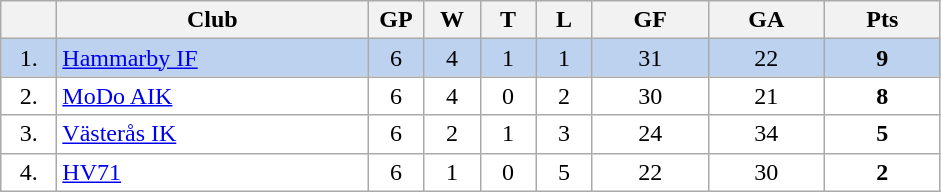<table class="wikitable">
<tr>
<th width="30"></th>
<th width="200">Club</th>
<th width="30">GP</th>
<th width="30">W</th>
<th width="30">T</th>
<th width="30">L</th>
<th width="70">GF</th>
<th width="70">GA</th>
<th width="70">Pts</th>
</tr>
<tr bgcolor="#BCD2EE" align="center">
<td>1.</td>
<td align="left"><a href='#'>Hammarby IF</a></td>
<td>6</td>
<td>4</td>
<td>1</td>
<td>1</td>
<td>31</td>
<td>22</td>
<td><strong>9</strong></td>
</tr>
<tr bgcolor="#FFFFFF" align="center">
<td>2.</td>
<td align="left"><a href='#'>MoDo AIK</a></td>
<td>6</td>
<td>4</td>
<td>0</td>
<td>2</td>
<td>30</td>
<td>21</td>
<td><strong>8</strong></td>
</tr>
<tr bgcolor="#FFFFFF" align="center">
<td>3.</td>
<td align="left"><a href='#'>Västerås IK</a></td>
<td>6</td>
<td>2</td>
<td>1</td>
<td>3</td>
<td>24</td>
<td>34</td>
<td><strong>5</strong></td>
</tr>
<tr bgcolor="#FFFFFF" align="center">
<td>4.</td>
<td align="left"><a href='#'>HV71</a></td>
<td>6</td>
<td>1</td>
<td>0</td>
<td>5</td>
<td>22</td>
<td>30</td>
<td><strong>2</strong></td>
</tr>
</table>
